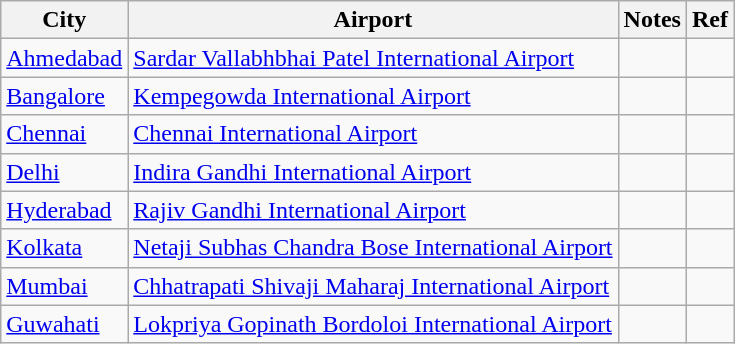<table class="wikitable sortable">
<tr>
<th>City</th>
<th>Airport</th>
<th>Notes</th>
<th>Ref</th>
</tr>
<tr>
<td><a href='#'>Ahmedabad</a></td>
<td><a href='#'>Sardar Vallabhbhai Patel International Airport</a></td>
<td></td>
<td></td>
</tr>
<tr>
<td><a href='#'>Bangalore</a></td>
<td><a href='#'>Kempegowda International Airport</a></td>
<td></td>
<td></td>
</tr>
<tr>
<td><a href='#'>Chennai</a></td>
<td><a href='#'>Chennai International Airport</a></td>
<td></td>
<td></td>
</tr>
<tr>
<td><a href='#'>Delhi</a></td>
<td><a href='#'>Indira Gandhi International Airport</a></td>
<td></td>
<td></td>
</tr>
<tr>
<td><a href='#'>Hyderabad</a></td>
<td><a href='#'>Rajiv Gandhi International Airport</a></td>
<td></td>
<td></td>
</tr>
<tr>
<td><a href='#'>Kolkata</a></td>
<td><a href='#'>Netaji Subhas Chandra Bose International Airport</a></td>
<td></td>
<td></td>
</tr>
<tr>
<td><a href='#'>Mumbai</a></td>
<td><a href='#'>Chhatrapati Shivaji Maharaj International Airport</a></td>
<td></td>
<td></td>
</tr>
<tr>
<td><a href='#'>Guwahati</a></td>
<td><a href='#'>Lokpriya Gopinath Bordoloi International Airport</a></td>
<td></td>
<td></td>
</tr>
</table>
